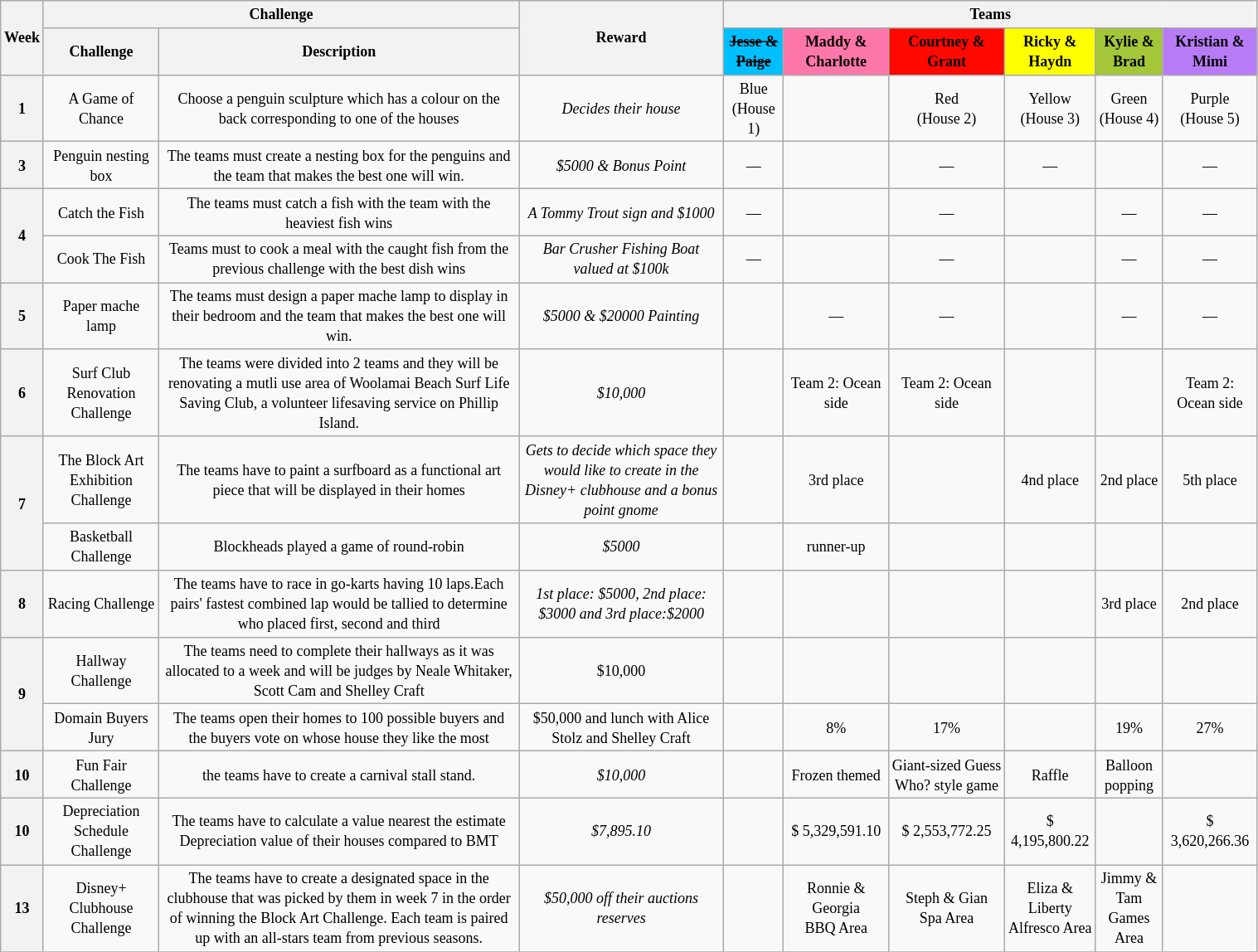<table class="wikitable" style="text-align: center; font-size: 9pt; line-height:16px; width:80%">
<tr>
<th scope="col" rowspan="2">Week</th>
<th scope="col" colspan="2">Challenge</th>
<th scope="col" rowspan="2">Reward</th>
<th scope="col" colspan="6">Teams</th>
</tr>
<tr>
<th scope="col">Challenge</th>
<th scope="col">Description</th>
<th style="background:#00BFFF; color:black;"><s>Jesse & Paige</s></th>
<th style="background:#FF77AA; color:black;">Maddy & Charlotte</th>
<th style="background:#FF0800; color:black;">Courtney & Grant</th>
<th style="background:yellow; color:black;">Ricky & Haydn</th>
<th style="background:#A4C639; color:black;">Kylie & Brad</th>
<th style="background:#B87BF6; color:black;">Kristian & Mimi</th>
</tr>
<tr>
<th>1</th>
<td>A Game of Chance</td>
<td>Choose a penguin sculpture which has a colour on the back corresponding to one of the houses</td>
<td><em>Decides their house</em></td>
<td>Blue<br>(House 1)</td>
<td></td>
<td>Red<br>(House 2)</td>
<td>Yellow<br>(House 3)</td>
<td>Green<br>(House 4)</td>
<td>Purple<br>(House 5)</td>
</tr>
<tr j>
<th>3</th>
<td>Penguin nesting box</td>
<td>The teams must create a nesting box for the penguins and the team that makes the best one will win.</td>
<td><em>$5000 & Bonus Point</em></td>
<td>—</td>
<td></td>
<td>—</td>
<td>—</td>
<td></td>
<td>—</td>
</tr>
<tr>
<th rowspan=2>4</th>
<td>Catch the Fish</td>
<td>The teams must catch a fish with the team with the heaviest fish wins</td>
<td><em>A Tommy Trout sign and $1000</em></td>
<td>—</td>
<td></td>
<td>—</td>
<td></td>
<td>—</td>
<td>—</td>
</tr>
<tr>
<td>Cook The Fish</td>
<td>Teams must to cook a meal with the caught fish from the previous challenge with the best dish wins</td>
<td><em>Bar Crusher Fishing Boat valued at $100k</em></td>
<td>—</td>
<td></td>
<td>—</td>
<td></td>
<td>—</td>
<td>—</td>
</tr>
<tr>
<th>5</th>
<td>Paper mache lamp</td>
<td>The teams must design a paper mache lamp to display in their bedroom and the team that makes the best one will win.</td>
<td><em>$5000 & $20000 Painting</em></td>
<td></td>
<td>—</td>
<td>—</td>
<td></td>
<td>—</td>
<td>—</td>
</tr>
<tr>
<th>6</th>
<td>Surf Club Renovation Challenge</td>
<td>The teams were divided into 2 teams and they will be renovating a mutli use area of Woolamai Beach Surf Life Saving Club, a volunteer lifesaving service on Phillip Island.</td>
<td><em>$10,000</em></td>
<td></td>
<td>Team 2: Ocean side</td>
<td>Team 2: Ocean side</td>
<td></td>
<td></td>
<td>Team 2: Ocean side</td>
</tr>
<tr>
<th rowspan=2>7</th>
<td>The Block Art Exhibition Challenge</td>
<td>The teams have to paint a surfboard as a functional art piece that will be displayed in their homes</td>
<td><em>Gets to decide which space they would like to create in the Disney+ clubhouse and a bonus point gnome</em></td>
<td></td>
<td>3rd place</td>
<td></td>
<td>4nd place</td>
<td>2nd place</td>
<td>5th place</td>
</tr>
<tr>
<td>Basketball Challenge</td>
<td>Blockheads played a game of round-robin</td>
<td><em>$5000</em></td>
<td></td>
<td>runner-up</td>
<td></td>
<td></td>
<td></td>
<td></td>
</tr>
<tr>
<th>8</th>
<td>Racing Challenge</td>
<td>The teams have to race in go-karts having 10 laps.Each pairs' fastest combined lap would be tallied to determine who placed first, second and third</td>
<td><em>1st place: $5000, 2nd place: $3000 and 3rd place:$2000</em></td>
<td></td>
<td></td>
<td></td>
<td></td>
<td>3rd place</td>
<td>2nd place</td>
</tr>
<tr>
<th rowspan=2>9</th>
<td>Hallway Challenge</td>
<td>The teams need to complete their hallways as it was allocated to a week and will be judges by Neale Whitaker, Scott Cam and Shelley Craft</td>
<td>$10,000</td>
<td></td>
<td></td>
<td></td>
<td></td>
<td></td>
<td></td>
</tr>
<tr>
<td>Domain Buyers Jury</td>
<td>The teams open their homes to 100 possible buyers and the buyers vote on whose house they like the most</td>
<td>$50,000 and lunch with Alice Stolz and Shelley Craft</td>
<td></td>
<td>8%</td>
<td>17%</td>
<td></td>
<td>19%</td>
<td>27%</td>
</tr>
<tr>
<th>10</th>
<td>Fun Fair Challenge</td>
<td>the teams have to create a carnival stall stand.</td>
<td><em>$10,000</em></td>
<td></td>
<td>Frozen themed</td>
<td>Giant-sized Guess Who? style game</td>
<td>Raffle</td>
<td>Balloon popping</td>
<td></td>
</tr>
<tr>
<th>10</th>
<td>Depreciation Schedule Challenge</td>
<td>The teams have to calculate a value nearest the estimate Depreciation value of their houses compared to BMT</td>
<td><em>$7,895.10</em></td>
<td></td>
<td>$ 5,329,591.10</td>
<td>$ 2,553,772.25</td>
<td>$ 4,195,800.22</td>
<td></td>
<td>$ 3,620,266.36</td>
</tr>
<tr>
<th>13</th>
<td>Disney+ Clubhouse Challenge</td>
<td>The teams have to create a designated space in the clubhouse that was picked by them in week 7 in the order of winning the Block Art Challenge. Each team is paired up with an all-stars team from previous seasons.</td>
<td><em>$50,000 off their auctions reserves</em></td>
<td></td>
<td>Ronnie & Georgia<br>BBQ Area</td>
<td>Steph & Gian<br>Spa Area</td>
<td>Eliza & Liberty<br>Alfresco Area</td>
<td>Jimmy & Tam<br>Games Area</td>
<td></td>
</tr>
<tr>
</tr>
</table>
